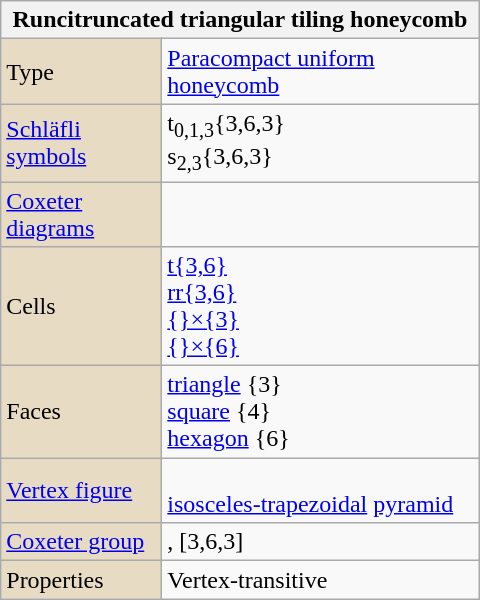<table class="wikitable" align="right" style="margin-left:10px" width="320">
<tr>
<th bgcolor=#e7dcc3 colspan=2>Runcitruncated triangular tiling honeycomb<br></th>
</tr>
<tr>
<td bgcolor=#e7dcc3>Type</td>
<td><a href='#'>Paracompact uniform honeycomb</a></td>
</tr>
<tr>
<td width=100 bgcolor=#e7dcc3><a href='#'>Schläfli symbols</a></td>
<td>t<sub>0,1,3</sub>{3,6,3}<br>s<sub>2,3</sub>{3,6,3}</td>
</tr>
<tr>
<td bgcolor=#e7dcc3><a href='#'>Coxeter diagrams</a></td>
<td><br></td>
</tr>
<tr>
<td bgcolor=#e7dcc3>Cells</td>
<td><a href='#'>t{3,6}</a> <br><a href='#'>rr{3,6}</a> <br><a href='#'>{}×{3}</a> <br><a href='#'>{}×{6}</a> </td>
</tr>
<tr>
<td bgcolor=#e7dcc3>Faces</td>
<td><a href='#'>triangle</a> {3}<br><a href='#'>square</a> {4}<br><a href='#'>hexagon</a> {6}</td>
</tr>
<tr>
<td bgcolor=#e7dcc3><a href='#'>Vertex figure</a></td>
<td><br><a href='#'>isosceles-trapezoidal</a> <a href='#'>pyramid</a></td>
</tr>
<tr>
<td bgcolor=#e7dcc3><a href='#'>Coxeter group</a></td>
<td>, [3,6,3]</td>
</tr>
<tr>
<td bgcolor=#e7dcc3>Properties</td>
<td>Vertex-transitive</td>
</tr>
</table>
